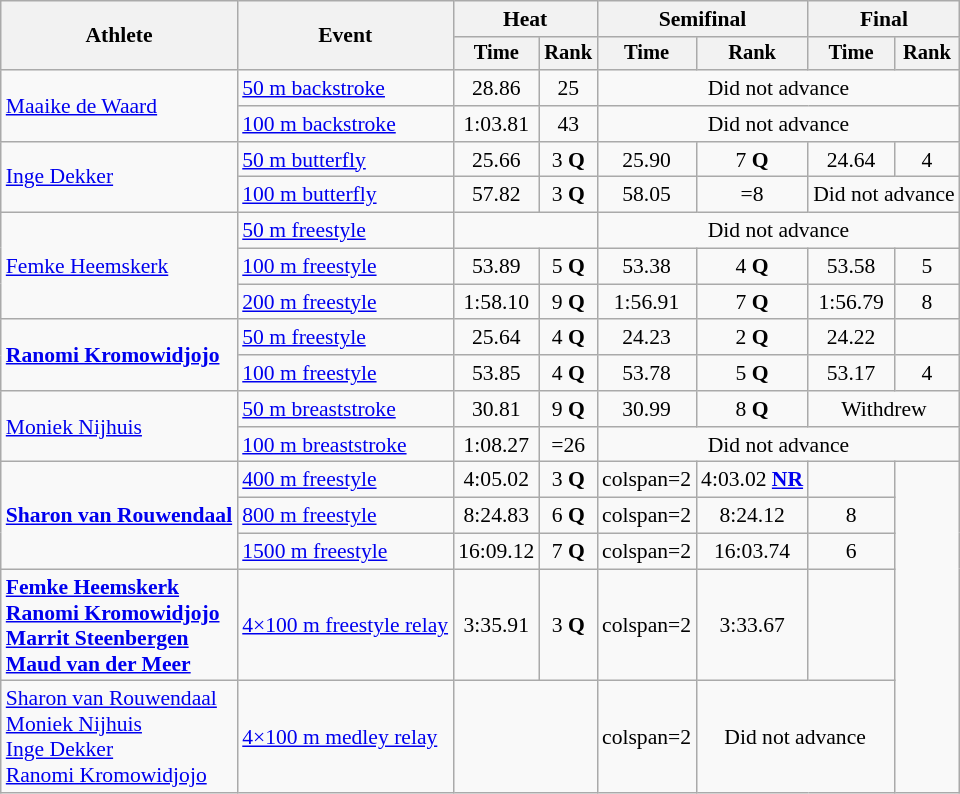<table class=wikitable style="font-size:90%">
<tr>
<th rowspan="2">Athlete</th>
<th rowspan="2">Event</th>
<th colspan="2">Heat</th>
<th colspan="2">Semifinal</th>
<th colspan="2">Final</th>
</tr>
<tr style="font-size:95%">
<th>Time</th>
<th>Rank</th>
<th>Time</th>
<th>Rank</th>
<th>Time</th>
<th>Rank</th>
</tr>
<tr align=center>
<td align=left rowspan=2><a href='#'>Maaike de Waard</a></td>
<td align=left><a href='#'>50 m backstroke</a></td>
<td>28.86</td>
<td>25</td>
<td colspan=4>Did not advance</td>
</tr>
<tr align=center>
<td align=left><a href='#'>100 m backstroke</a></td>
<td>1:03.81</td>
<td>43</td>
<td colspan=4>Did not advance</td>
</tr>
<tr align=center>
<td align=left rowspan=2><a href='#'>Inge Dekker</a></td>
<td align=left><a href='#'>50 m butterfly</a></td>
<td>25.66</td>
<td>3 <strong>Q</strong></td>
<td>25.90</td>
<td>7 <strong>Q</strong></td>
<td>24.64</td>
<td>4</td>
</tr>
<tr align=center>
<td align=left><a href='#'>100 m butterfly</a></td>
<td>57.82</td>
<td>3 <strong>Q</strong></td>
<td>58.05</td>
<td>=8</td>
<td colspan=2>Did not advance</td>
</tr>
<tr align=center>
<td align=left rowspan=3><a href='#'>Femke Heemskerk</a></td>
<td align=left><a href='#'>50 m freestyle</a></td>
<td colspan=2></td>
<td colspan=4>Did not advance</td>
</tr>
<tr align=center>
<td align=left><a href='#'>100 m freestyle</a></td>
<td>53.89</td>
<td>5 <strong>Q</strong></td>
<td>53.38</td>
<td>4 <strong>Q</strong></td>
<td>53.58</td>
<td>5</td>
</tr>
<tr align=center>
<td align=left><a href='#'>200 m freestyle</a></td>
<td>1:58.10</td>
<td>9 <strong>Q</strong></td>
<td>1:56.91</td>
<td>7 <strong>Q</strong></td>
<td>1:56.79</td>
<td>8</td>
</tr>
<tr align=center>
<td align=left rowspan=2><strong><a href='#'>Ranomi Kromowidjojo</a></strong></td>
<td align=left><a href='#'>50 m freestyle</a></td>
<td>25.64</td>
<td>4 <strong>Q</strong></td>
<td>24.23</td>
<td>2 <strong>Q</strong></td>
<td>24.22</td>
<td></td>
</tr>
<tr align=center>
<td align=left><a href='#'>100 m freestyle</a></td>
<td>53.85</td>
<td>4 <strong>Q</strong></td>
<td>53.78</td>
<td>5 <strong>Q</strong></td>
<td>53.17</td>
<td>4</td>
</tr>
<tr align=center>
<td align=left rowspan=2><a href='#'>Moniek Nijhuis</a></td>
<td align=left><a href='#'>50 m breaststroke</a></td>
<td>30.81</td>
<td>9 <strong>Q</strong></td>
<td>30.99</td>
<td>8 <strong>Q</strong></td>
<td colspan=2>Withdrew</td>
</tr>
<tr align=center>
<td align=left><a href='#'>100 m breaststroke</a></td>
<td>1:08.27</td>
<td>=26</td>
<td colspan=4>Did not advance</td>
</tr>
<tr align=center>
<td align=left rowspan=3><strong><a href='#'>Sharon van Rouwendaal</a></strong></td>
<td align=left><a href='#'>400 m freestyle</a></td>
<td>4:05.02</td>
<td>3 <strong>Q</strong></td>
<td>colspan=2 </td>
<td>4:03.02 <strong><a href='#'>NR</a></strong></td>
<td></td>
</tr>
<tr align=center>
<td align=left><a href='#'>800 m freestyle</a></td>
<td>8:24.83</td>
<td>6 <strong>Q</strong></td>
<td>colspan=2 </td>
<td>8:24.12</td>
<td>8</td>
</tr>
<tr align=center>
<td align=left><a href='#'>1500 m freestyle</a></td>
<td>16:09.12</td>
<td>7 <strong>Q</strong></td>
<td>colspan=2 </td>
<td>16:03.74</td>
<td>6</td>
</tr>
<tr align=center>
<td align=left><strong><a href='#'>Femke Heemskerk</a><br><a href='#'>Ranomi Kromowidjojo</a><br><a href='#'>Marrit Steenbergen</a><br><a href='#'>Maud van der Meer</a></strong></td>
<td align=left><a href='#'>4×100 m freestyle relay</a></td>
<td>3:35.91</td>
<td>3 <strong>Q</strong></td>
<td>colspan=2 </td>
<td>3:33.67</td>
<td></td>
</tr>
<tr align=center>
<td align=left><a href='#'>Sharon van Rouwendaal</a><br><a href='#'>Moniek Nijhuis</a><br><a href='#'>Inge Dekker</a><br><a href='#'>Ranomi Kromowidjojo</a></td>
<td align=left><a href='#'>4×100 m medley relay</a></td>
<td colspan=2></td>
<td>colspan=2 </td>
<td colspan=2>Did not advance</td>
</tr>
</table>
